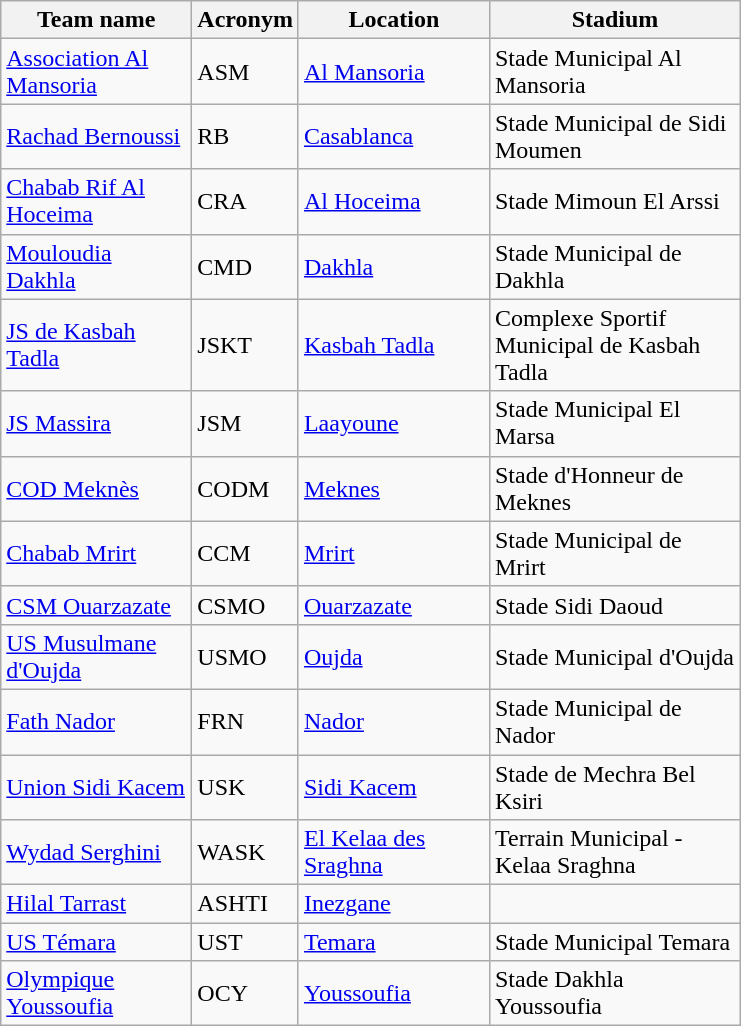<table class="wikitable sortable">
<tr>
<th width="120px">Team name</th>
<th width="60px">Acronym</th>
<th width="120px">Location</th>
<th width="160px">Stadium</th>
</tr>
<tr>
<td><a href='#'>Association Al Mansoria</a></td>
<td>ASM</td>
<td><a href='#'>Al Mansoria</a></td>
<td>Stade Municipal Al Mansoria</td>
</tr>
<tr>
<td><a href='#'>Rachad Bernoussi</a></td>
<td>RB</td>
<td><a href='#'>Casablanca</a></td>
<td>Stade Municipal de Sidi Moumen</td>
</tr>
<tr>
<td><a href='#'>Chabab Rif Al Hoceima</a></td>
<td>CRA</td>
<td><a href='#'>Al Hoceima</a></td>
<td>Stade Mimoun El Arssi</td>
</tr>
<tr>
<td><a href='#'>Mouloudia Dakhla</a></td>
<td>CMD</td>
<td><a href='#'>Dakhla</a></td>
<td>Stade Municipal de Dakhla</td>
</tr>
<tr>
<td><a href='#'>JS de Kasbah Tadla</a></td>
<td>JSKT</td>
<td><a href='#'>Kasbah Tadla</a></td>
<td>Complexe Sportif Municipal de Kasbah Tadla</td>
</tr>
<tr>
<td><a href='#'>JS Massira</a></td>
<td>JSM</td>
<td><a href='#'>Laayoune</a></td>
<td>Stade Municipal El Marsa</td>
</tr>
<tr>
<td><a href='#'>COD Meknès</a></td>
<td>CODM</td>
<td><a href='#'>Meknes</a></td>
<td>Stade d'Honneur de Meknes</td>
</tr>
<tr>
<td><a href='#'>Chabab Mrirt</a></td>
<td>CCM</td>
<td><a href='#'>Mrirt</a></td>
<td>Stade Municipal de Mrirt</td>
</tr>
<tr>
<td><a href='#'>CSM Ouarzazate</a></td>
<td>CSMO</td>
<td><a href='#'>Ouarzazate</a></td>
<td>Stade Sidi Daoud</td>
</tr>
<tr>
<td><a href='#'>US Musulmane d'Oujda</a></td>
<td>USMO</td>
<td><a href='#'>Oujda</a></td>
<td>Stade Municipal d'Oujda</td>
</tr>
<tr>
<td><a href='#'>Fath Nador</a></td>
<td>FRN</td>
<td><a href='#'>Nador</a></td>
<td>Stade Municipal de Nador</td>
</tr>
<tr>
<td><a href='#'>Union Sidi Kacem</a></td>
<td>USK</td>
<td><a href='#'>Sidi Kacem</a></td>
<td>Stade de Mechra Bel Ksiri</td>
</tr>
<tr>
<td><a href='#'>Wydad Serghini</a></td>
<td>WASK</td>
<td><a href='#'>El Kelaa des Sraghna</a></td>
<td>Terrain Municipal - Kelaa Sraghna</td>
</tr>
<tr>
<td><a href='#'>Hilal Tarrast</a></td>
<td>ASHTI</td>
<td><a href='#'>Inezgane</a></td>
<td></td>
</tr>
<tr>
<td><a href='#'>US Témara</a></td>
<td>UST</td>
<td><a href='#'>Temara</a></td>
<td>Stade Municipal Temara</td>
</tr>
<tr>
<td><a href='#'>Olympique Youssoufia</a></td>
<td>OCY</td>
<td><a href='#'>Youssoufia</a></td>
<td>Stade Dakhla Youssoufia</td>
</tr>
</table>
